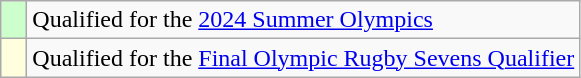<table class="wikitable" style="text-align: left;">
<tr>
<td width=10px bgcolor=#ccffcc></td>
<td>Qualified for the <a href='#'>2024 Summer Olympics</a></td>
</tr>
<tr>
<td width=10px bgcolor=#ffffdd></td>
<td>Qualified for the <a href='#'>Final Olympic Rugby Sevens Qualifier</a></td>
</tr>
</table>
